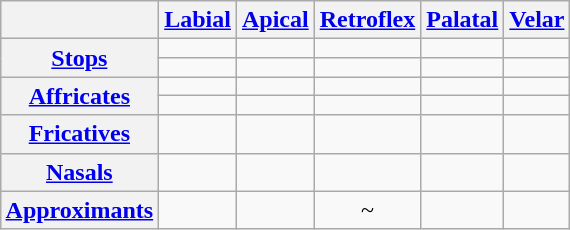<table class="wikitable" style="text-align:center; margin:1em auto 1em auto">
<tr>
<th></th>
<th><a href='#'>Labial</a></th>
<th><a href='#'>Apical</a></th>
<th><a href='#'>Retroflex</a></th>
<th><a href='#'>Palatal</a></th>
<th><a href='#'>Velar</a></th>
</tr>
<tr>
<th rowspan="2"><a href='#'>Stops</a></th>
<td> </td>
<td> </td>
<td></td>
<td></td>
<td> </td>
</tr>
<tr>
<td> </td>
<td> </td>
<td></td>
<td></td>
<td> </td>
</tr>
<tr>
<th rowspan="2"><a href='#'>Affricates</a></th>
<td></td>
<td> </td>
<td> </td>
<td> </td>
<td></td>
</tr>
<tr>
<td></td>
<td> </td>
<td> </td>
<td> </td>
<td></td>
</tr>
<tr>
<th><a href='#'>Fricatives</a></th>
<td> </td>
<td> </td>
<td> </td>
<td> </td>
<td> </td>
</tr>
<tr>
<th><a href='#'>Nasals</a></th>
<td> </td>
<td> </td>
<td></td>
<td></td>
<td>    </td>
</tr>
<tr>
<th><a href='#'>Approximants</a></th>
<td> </td>
<td> </td>
<td> ~  </td>
<td> </td>
<td></td>
</tr>
</table>
